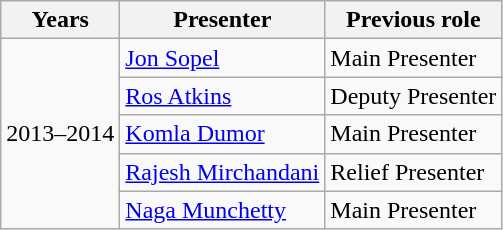<table class="wikitable">
<tr style="text-align:center;">
<th>Years</th>
<th>Presenter</th>
<th>Previous role</th>
</tr>
<tr>
<td rowspan="5">2013–2014</td>
<td><a href='#'>Jon Sopel</a></td>
<td>Main Presenter</td>
</tr>
<tr>
<td><a href='#'>Ros Atkins</a></td>
<td>Deputy Presenter</td>
</tr>
<tr>
<td><a href='#'>Komla Dumor</a></td>
<td>Main Presenter</td>
</tr>
<tr>
<td><a href='#'>Rajesh Mirchandani</a></td>
<td>Relief Presenter</td>
</tr>
<tr>
<td><a href='#'>Naga Munchetty</a></td>
<td>Main Presenter</td>
</tr>
</table>
